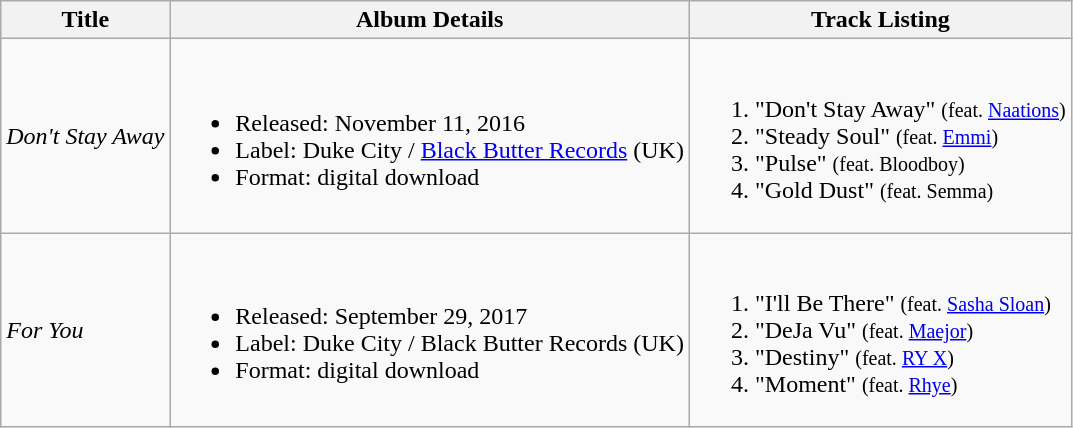<table class="wikitable">
<tr>
<th>Title</th>
<th>Album Details</th>
<th>Track Listing</th>
</tr>
<tr>
<td><em>Don't Stay Away</em></td>
<td><br><ul><li>Released: November 11, 2016</li><li>Label: Duke City / <a href='#'>Black Butter Records</a> (UK)</li><li>Format: digital download</li></ul></td>
<td><br><ol><li>"Don't Stay Away" <small>(feat. <a href='#'>Naations</a>)</small></li><li>"Steady Soul" <small>(feat. <a href='#'>Emmi</a>)</small></li><li>"Pulse" <small>(feat. Bloodboy)</small></li><li>"Gold Dust" <small>(feat. Semma)</small></li></ol></td>
</tr>
<tr>
<td><em>For You</em></td>
<td><br><ul><li>Released: September 29, 2017</li><li>Label: Duke City / Black Butter Records (UK)</li><li>Format: digital download</li></ul></td>
<td><br><ol><li>"I'll Be There" <small>(feat. <a href='#'>Sasha Sloan</a>)</small></li><li>"DeJa Vu" <small>(feat. <a href='#'>Maejor</a>)</small></li><li>"Destiny" <small>(feat. <a href='#'>RY X</a>)</small></li><li>"Moment" <small>(feat. <a href='#'>Rhye</a>)</small></li></ol></td>
</tr>
</table>
